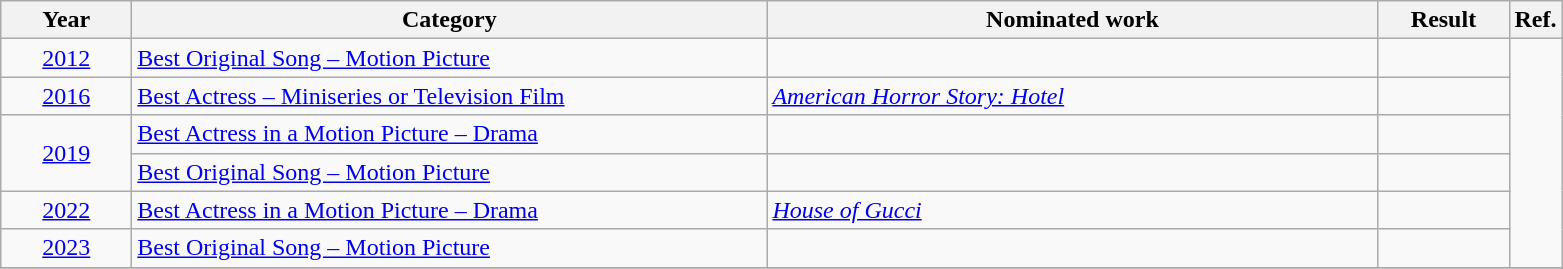<table class=wikitable>
<tr>
<th scope="col" style="width:5em;">Year</th>
<th scope="col" style="width:26em;">Category</th>
<th scope="col" style="width:25em;">Nominated work</th>
<th scope="col" style="width:5em;">Result</th>
<th>Ref.</th>
</tr>
<tr>
<td align="center"><a href='#'>2012</a></td>
<td><a href='#'>Best Original Song – Motion Picture</a></td>
<td></td>
<td></td>
<td style="text-align:center;" rowspan="6"></td>
</tr>
<tr>
<td align="center"><a href='#'>2016</a></td>
<td><a href='#'>Best Actress – Miniseries or Television Film</a></td>
<td><em><a href='#'>American Horror Story: Hotel</a></em></td>
<td></td>
</tr>
<tr>
<td align="center" rowspan="2"><a href='#'>2019</a></td>
<td><a href='#'>Best Actress in a Motion Picture – Drama</a></td>
<td><em></em></td>
<td></td>
</tr>
<tr>
<td><a href='#'>Best Original Song – Motion Picture</a></td>
<td></td>
<td></td>
</tr>
<tr>
<td align="center"><a href='#'>2022</a></td>
<td><a href='#'>Best Actress in a Motion Picture – Drama</a></td>
<td><em><a href='#'>House of Gucci</a></em></td>
<td></td>
</tr>
<tr>
<td align="center"><a href='#'>2023</a></td>
<td><a href='#'>Best Original Song – Motion Picture</a></td>
<td></td>
<td></td>
</tr>
<tr>
</tr>
</table>
